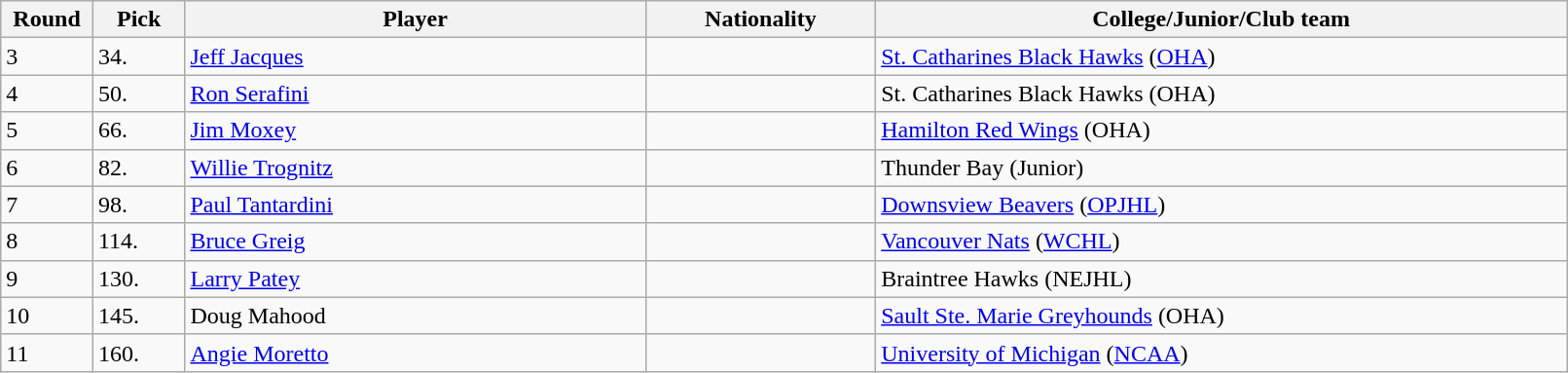<table class="wikitable">
<tr>
<th bgcolor="#DDDDFF" width="5%">Round</th>
<th bgcolor="#DDDDFF" width="5%">Pick</th>
<th bgcolor="#DDDDFF" width="25%">Player</th>
<th bgcolor="#DDDDFF" width="12.5%">Nationality</th>
<th bgcolor="#DDDDFF" width="37.5%">College/Junior/Club team</th>
</tr>
<tr>
<td>3</td>
<td>34.</td>
<td><a href='#'>Jeff Jacques</a></td>
<td></td>
<td><a href='#'>St. Catharines Black Hawks</a> (<a href='#'>OHA</a>)</td>
</tr>
<tr>
<td>4</td>
<td>50.</td>
<td><a href='#'>Ron Serafini</a></td>
<td></td>
<td>St. Catharines Black Hawks (OHA)</td>
</tr>
<tr>
<td>5</td>
<td>66.</td>
<td><a href='#'>Jim Moxey</a></td>
<td></td>
<td><a href='#'>Hamilton Red Wings</a> (OHA)</td>
</tr>
<tr>
<td>6</td>
<td>82.</td>
<td><a href='#'>Willie Trognitz</a></td>
<td></td>
<td>Thunder Bay (Junior)</td>
</tr>
<tr>
<td>7</td>
<td>98.</td>
<td><a href='#'>Paul Tantardini</a></td>
<td></td>
<td><a href='#'>Downsview Beavers</a> (<a href='#'>OPJHL</a>)</td>
</tr>
<tr>
<td>8</td>
<td>114.</td>
<td><a href='#'>Bruce Greig</a></td>
<td></td>
<td><a href='#'>Vancouver Nats</a> (<a href='#'>WCHL</a>)</td>
</tr>
<tr>
<td>9</td>
<td>130.</td>
<td><a href='#'>Larry Patey</a></td>
<td></td>
<td>Braintree Hawks (NEJHL)</td>
</tr>
<tr>
<td>10</td>
<td>145.</td>
<td>Doug Mahood</td>
<td></td>
<td><a href='#'>Sault Ste. Marie Greyhounds</a> (OHA)</td>
</tr>
<tr>
<td>11</td>
<td>160.</td>
<td><a href='#'>Angie Moretto</a></td>
<td></td>
<td><a href='#'>University of Michigan</a> (<a href='#'>NCAA</a>)</td>
</tr>
</table>
